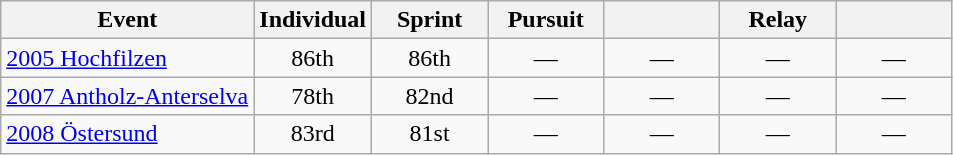<table class="wikitable" style="text-align: center;">
<tr ">
<th>Event</th>
<th style="width:70px;">Individual</th>
<th style="width:70px;">Sprint</th>
<th style="width:70px;">Pursuit</th>
<th style="width:70px;"></th>
<th style="width:70px;">Relay</th>
<th style="width:70px;"></th>
</tr>
<tr>
<td align=left> <a href='#'>2005 Hochfilzen</a></td>
<td>86th</td>
<td>86th</td>
<td>—</td>
<td>—</td>
<td>—</td>
<td>—</td>
</tr>
<tr>
<td align=left> <a href='#'>2007 Antholz-Anterselva</a></td>
<td>78th</td>
<td>82nd</td>
<td>—</td>
<td>—</td>
<td>—</td>
<td>—</td>
</tr>
<tr>
<td align=left> <a href='#'>2008 Östersund</a></td>
<td>83rd</td>
<td>81st</td>
<td>—</td>
<td>—</td>
<td>—</td>
<td>—</td>
</tr>
</table>
